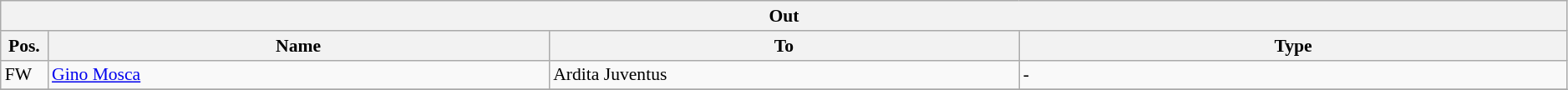<table class="wikitable" style="font-size:90%;width:99%;">
<tr>
<th colspan="4">Out</th>
</tr>
<tr>
<th width=3%>Pos.</th>
<th width=32%>Name</th>
<th width=30%>To</th>
<th width=35%>Type</th>
</tr>
<tr>
<td>FW</td>
<td><a href='#'>Gino Mosca</a></td>
<td>Ardita Juventus</td>
<td>-</td>
</tr>
<tr>
</tr>
</table>
